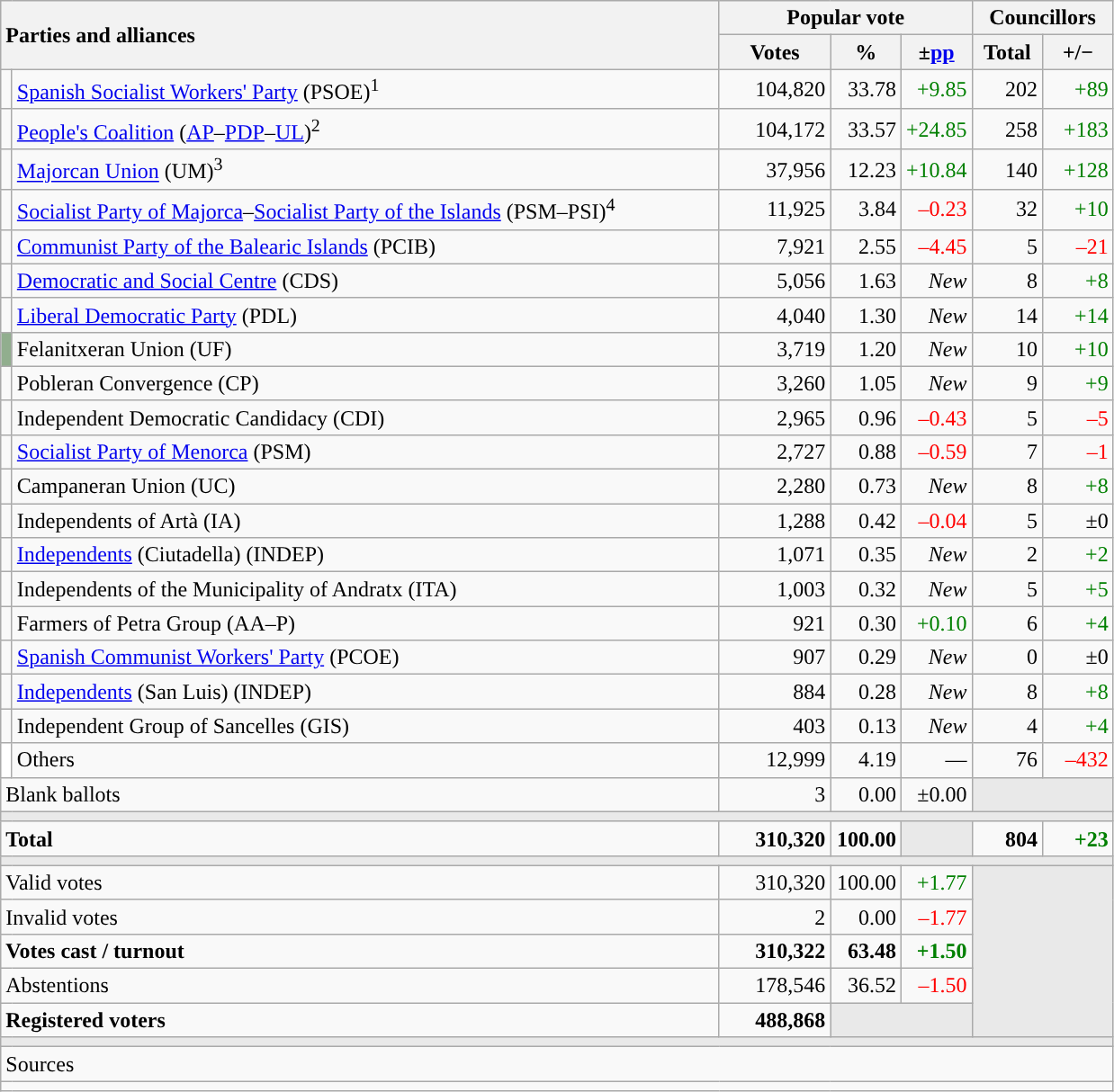<table class="wikitable" style="text-align:right;">
<tr>
<th style="text-align:left;" rowspan="2" colspan="2" width="525">Parties and alliances</th>
<th colspan="3">Popular vote</th>
<th colspan="2">Councillors</th>
</tr>
<tr>
<th width="75">Votes</th>
<th width="45">%</th>
<th width="45">±<a href='#'>pp</a></th>
<th width="45">Total</th>
<th width="45">+/−</th>
</tr>
<tr>
<td width="1" style="color:inherit;background:"></td>
<td align="left"><a href='#'>Spanish Socialist Workers' Party</a> (PSOE)<sup>1</sup></td>
<td>104,820</td>
<td>33.78</td>
<td style="color:green;">+9.85</td>
<td>202</td>
<td style="color:green;">+89</td>
</tr>
<tr>
<td style="color:inherit;background:"></td>
<td align="left"><a href='#'>People's Coalition</a> (<a href='#'>AP</a>–<a href='#'>PDP</a>–<a href='#'>UL</a>)<sup>2</sup></td>
<td>104,172</td>
<td>33.57</td>
<td style="color:green;">+24.85</td>
<td>258</td>
<td style="color:green;">+183</td>
</tr>
<tr>
<td style="color:inherit;background:"></td>
<td align="left"><a href='#'>Majorcan Union</a> (UM)<sup>3</sup></td>
<td>37,956</td>
<td>12.23</td>
<td style="color:green;">+10.84</td>
<td>140</td>
<td style="color:green;">+128</td>
</tr>
<tr>
<td style="color:inherit;background:"></td>
<td align="left"><a href='#'>Socialist Party of Majorca</a>–<a href='#'>Socialist Party of the Islands</a> (PSM–PSI)<sup>4</sup></td>
<td>11,925</td>
<td>3.84</td>
<td style="color:red;">–0.23</td>
<td>32</td>
<td style="color:green;">+10</td>
</tr>
<tr>
<td style="color:inherit;background:"></td>
<td align="left"><a href='#'>Communist Party of the Balearic Islands</a> (PCIB)</td>
<td>7,921</td>
<td>2.55</td>
<td style="color:red;">–4.45</td>
<td>5</td>
<td style="color:red;">–21</td>
</tr>
<tr>
<td style="color:inherit;background:"></td>
<td align="left"><a href='#'>Democratic and Social Centre</a> (CDS)</td>
<td>5,056</td>
<td>1.63</td>
<td><em>New</em></td>
<td>8</td>
<td style="color:green;">+8</td>
</tr>
<tr>
<td style="color:inherit;background:"></td>
<td align="left"><a href='#'>Liberal Democratic Party</a> (PDL)</td>
<td>4,040</td>
<td>1.30</td>
<td><em>New</em></td>
<td>14</td>
<td style="color:green;">+14</td>
</tr>
<tr>
<td bgcolor="#91AE8E"></td>
<td align="left">Felanitxeran Union (UF)</td>
<td>3,719</td>
<td>1.20</td>
<td><em>New</em></td>
<td>10</td>
<td style="color:green;">+10</td>
</tr>
<tr>
<td style="color:inherit;background:"></td>
<td align="left">Pobleran Convergence (CP)</td>
<td>3,260</td>
<td>1.05</td>
<td><em>New</em></td>
<td>9</td>
<td style="color:green;">+9</td>
</tr>
<tr>
<td style="color:inherit;background:"></td>
<td align="left">Independent Democratic Candidacy (CDI)</td>
<td>2,965</td>
<td>0.96</td>
<td style="color:red;">–0.43</td>
<td>5</td>
<td style="color:red;">–5</td>
</tr>
<tr>
<td style="color:inherit;background:"></td>
<td align="left"><a href='#'>Socialist Party of Menorca</a> (PSM)</td>
<td>2,727</td>
<td>0.88</td>
<td style="color:red;">–0.59</td>
<td>7</td>
<td style="color:red;">–1</td>
</tr>
<tr>
<td style="color:inherit;background:"></td>
<td align="left">Campaneran Union (UC)</td>
<td>2,280</td>
<td>0.73</td>
<td><em>New</em></td>
<td>8</td>
<td style="color:green;">+8</td>
</tr>
<tr>
<td style="color:inherit;background:"></td>
<td align="left">Independents of Artà (IA)</td>
<td>1,288</td>
<td>0.42</td>
<td style="color:red;">–0.04</td>
<td>5</td>
<td>±0</td>
</tr>
<tr>
<td style="color:inherit;background:"></td>
<td align="left"><a href='#'>Independents</a> (Ciutadella) (INDEP)</td>
<td>1,071</td>
<td>0.35</td>
<td><em>New</em></td>
<td>2</td>
<td style="color:green;">+2</td>
</tr>
<tr>
<td style="color:inherit;background:"></td>
<td align="left">Independents of the Municipality of Andratx (ITA)</td>
<td>1,003</td>
<td>0.32</td>
<td><em>New</em></td>
<td>5</td>
<td style="color:green;">+5</td>
</tr>
<tr>
<td style="color:inherit;background:"></td>
<td align="left">Farmers of Petra Group (AA–P)</td>
<td>921</td>
<td>0.30</td>
<td style="color:green;">+0.10</td>
<td>6</td>
<td style="color:green;">+4</td>
</tr>
<tr>
<td style="color:inherit;background:"></td>
<td align="left"><a href='#'>Spanish Communist Workers' Party</a> (PCOE)</td>
<td>907</td>
<td>0.29</td>
<td><em>New</em></td>
<td>0</td>
<td>±0</td>
</tr>
<tr>
<td style="color:inherit;background:"></td>
<td align="left"><a href='#'>Independents</a> (San Luis) (INDEP)</td>
<td>884</td>
<td>0.28</td>
<td><em>New</em></td>
<td>8</td>
<td style="color:green;">+8</td>
</tr>
<tr>
<td style="color:inherit;background:"></td>
<td align="left">Independent Group of Sancelles (GIS)</td>
<td>403</td>
<td>0.13</td>
<td><em>New</em></td>
<td>4</td>
<td style="color:green;">+4</td>
</tr>
<tr>
<td bgcolor="white"></td>
<td align="left">Others</td>
<td>12,999</td>
<td>4.19</td>
<td>—</td>
<td>76</td>
<td style="color:red;">–432</td>
</tr>
<tr>
<td align="left" colspan="2">Blank ballots</td>
<td>3</td>
<td>0.00</td>
<td>±0.00</td>
<td bgcolor="#E9E9E9" colspan="2"></td>
</tr>
<tr>
<td colspan="7" bgcolor="#E9E9E9"></td>
</tr>
<tr style="font-weight:bold;">
<td align="left" colspan="2">Total</td>
<td>310,320</td>
<td>100.00</td>
<td bgcolor="#E9E9E9"></td>
<td>804</td>
<td style="color:green;">+23</td>
</tr>
<tr>
<td colspan="7" bgcolor="#E9E9E9"></td>
</tr>
<tr>
<td align="left" colspan="2">Valid votes</td>
<td>310,320</td>
<td>100.00</td>
<td style="color:green;">+1.77</td>
<td bgcolor="#E9E9E9" colspan="2" rowspan="5"></td>
</tr>
<tr>
<td align="left" colspan="2">Invalid votes</td>
<td>2</td>
<td>0.00</td>
<td style="color:red;">–1.77</td>
</tr>
<tr style="font-weight:bold;">
<td align="left" colspan="2">Votes cast / turnout</td>
<td>310,322</td>
<td>63.48</td>
<td style="color:green;">+1.50</td>
</tr>
<tr>
<td align="left" colspan="2">Abstentions</td>
<td>178,546</td>
<td>36.52</td>
<td style="color:red;">–1.50</td>
</tr>
<tr style="font-weight:bold;">
<td align="left" colspan="2">Registered voters</td>
<td>488,868</td>
<td bgcolor="#E9E9E9" colspan="2"></td>
</tr>
<tr>
<td colspan="7" bgcolor="#E9E9E9"></td>
</tr>
<tr>
<td align="left" colspan="7">Sources</td>
</tr>
<tr>
<td colspan="7" style="text-align:left; max-width:790px;"></td>
</tr>
</table>
